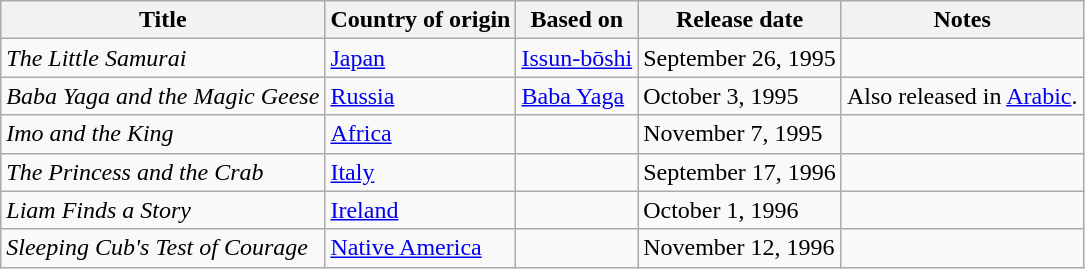<table class="wikitable sortable">
<tr>
<th>Title</th>
<th>Country of origin</th>
<th>Based on</th>
<th>Release date</th>
<th>Notes</th>
</tr>
<tr>
<td><em>The Little Samurai</em></td>
<td><a href='#'>Japan</a></td>
<td><a href='#'>Issun-bōshi</a></td>
<td>September 26, 1995</td>
<td></td>
</tr>
<tr>
<td><em>Baba Yaga and the Magic Geese</em></td>
<td><a href='#'>Russia</a></td>
<td><a href='#'>Baba Yaga</a></td>
<td>October 3, 1995</td>
<td>Also released in <a href='#'>Arabic</a>.</td>
</tr>
<tr>
<td><em>Imo and the King</em></td>
<td><a href='#'>Africa</a></td>
<td></td>
<td>November 7, 1995</td>
<td></td>
</tr>
<tr>
<td><em>The Princess and the Crab</em></td>
<td><a href='#'>Italy</a></td>
<td></td>
<td>September 17, 1996</td>
<td></td>
</tr>
<tr>
<td><em>Liam Finds a Story</em></td>
<td><a href='#'>Ireland</a></td>
<td></td>
<td>October 1, 1996</td>
<td></td>
</tr>
<tr>
<td><em>Sleeping Cub's Test of Courage</em></td>
<td><a href='#'>Native America</a></td>
<td></td>
<td>November 12, 1996</td>
<td></td>
</tr>
</table>
